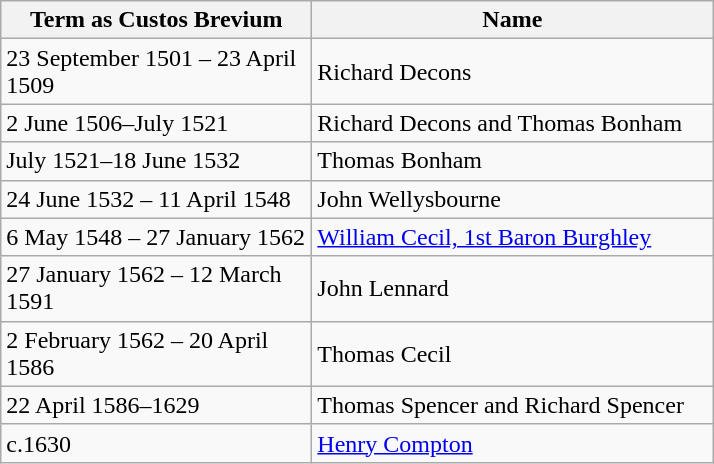<table class="wikitable">
<tr>
<th width="200">Term as Custos Brevium</th>
<th width="260">Name</th>
</tr>
<tr>
<td>23 September 1501 – 23 April 1509</td>
<td>Richard Decons</td>
</tr>
<tr>
<td>2 June 1506–July 1521</td>
<td>Richard Decons and Thomas Bonham</td>
</tr>
<tr>
<td>July 1521–18 June 1532</td>
<td>Thomas Bonham</td>
</tr>
<tr>
<td>24 June 1532 – 11 April 1548</td>
<td>John Wellysbourne</td>
</tr>
<tr>
<td>6 May 1548 – 27 January 1562</td>
<td><a href='#'>William Cecil, 1st Baron Burghley</a></td>
</tr>
<tr>
<td>27 January 1562 – 12 March 1591</td>
<td>John Lennard</td>
</tr>
<tr>
<td>2 February 1562 – 20 April 1586</td>
<td>Thomas Cecil</td>
</tr>
<tr>
<td>22 April 1586–1629</td>
<td>Thomas Spencer and Richard Spencer</td>
</tr>
<tr>
<td>c.1630</td>
<td><a href='#'>Henry Compton</a></td>
</tr>
</table>
